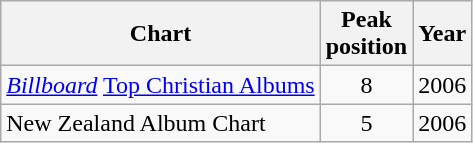<table class="wikitable">
<tr>
<th>Chart</th>
<th>Peak<br>position</th>
<th>Year</th>
</tr>
<tr>
<td><em><a href='#'>Billboard</a></em> <a href='#'>Top Christian Albums</a></td>
<td align="center">8</td>
<td>2006</td>
</tr>
<tr>
<td>New Zealand Album Chart</td>
<td align="center">5</td>
<td>2006</td>
</tr>
</table>
